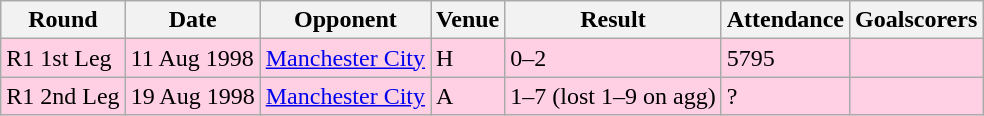<table class="wikitable">
<tr>
<th>Round</th>
<th>Date</th>
<th>Opponent</th>
<th>Venue</th>
<th>Result</th>
<th>Attendance</th>
<th>Goalscorers</th>
</tr>
<tr style="background-color: #ffd0e3;">
<td>R1 1st Leg</td>
<td>11 Aug 1998</td>
<td><a href='#'>Manchester City</a></td>
<td>H</td>
<td>0–2</td>
<td>5795</td>
<td></td>
</tr>
<tr style="background-color: #ffd0e3;">
<td>R1 2nd Leg</td>
<td>19 Aug 1998</td>
<td><a href='#'>Manchester City</a></td>
<td>A</td>
<td>1–7 (lost 1–9 on agg)</td>
<td>?</td>
<td></td>
</tr>
</table>
